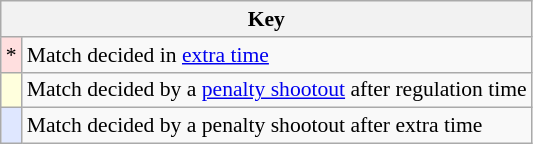<table class="wikitable" style="font-size:90%;">
<tr>
<th colspan="2">Key</th>
</tr>
<tr>
<td style="background-color:#FFDFDF" align="center">*</td>
<td align="left">Match decided in <a href='#'>extra time</a></td>
</tr>
<tr>
<td style="background-color:#FFFFDD" align="center"></td>
<td align="left">Match decided by a <a href='#'>penalty shootout</a> after regulation time</td>
</tr>
<tr>
<td style="background-color:#DFE7FF" align="center"></td>
<td align="left">Match decided by a penalty shootout after extra time</td>
</tr>
</table>
